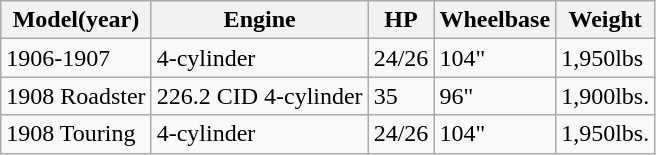<table class="wikitable">
<tr>
<th>Model(year)</th>
<th>Engine</th>
<th>HP</th>
<th>Wheelbase</th>
<th>Weight</th>
</tr>
<tr>
<td>1906-1907</td>
<td>4-cylinder</td>
<td>24/26</td>
<td>104"</td>
<td>1,950lbs</td>
</tr>
<tr>
<td>1908 Roadster</td>
<td>226.2 CID 4-cylinder</td>
<td>35</td>
<td>96"</td>
<td>1,900lbs.</td>
</tr>
<tr>
<td>1908 Touring</td>
<td>4-cylinder</td>
<td>24/26</td>
<td>104"</td>
<td>1,950lbs.</td>
</tr>
</table>
